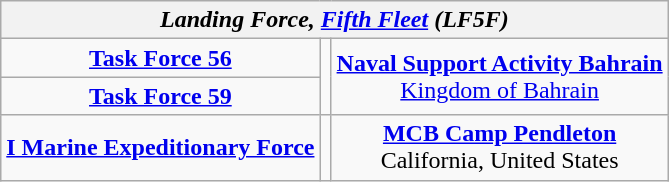<table class="wikitable" style="text-align:center;">
<tr>
<th colspan="3"><em>Landing Force, <a href='#'>Fifth Fleet</a> (LF5F)</em></th>
</tr>
<tr>
<td><strong><a href='#'>Task Force 56</a></strong></td>
<td rowspan="2"></td>
<td rowspan="2"><strong><a href='#'>Naval Support Activity Bahrain</a></strong><br><a href='#'>Kingdom of Bahrain</a></td>
</tr>
<tr>
<td><strong><a href='#'>Task Force 59</a></strong></td>
</tr>
<tr>
<td><strong><a href='#'>I Marine Expeditionary Force</a></strong></td>
<td></td>
<td><strong><a href='#'>MCB Camp Pendleton</a><br></strong>California, United States</td>
</tr>
</table>
